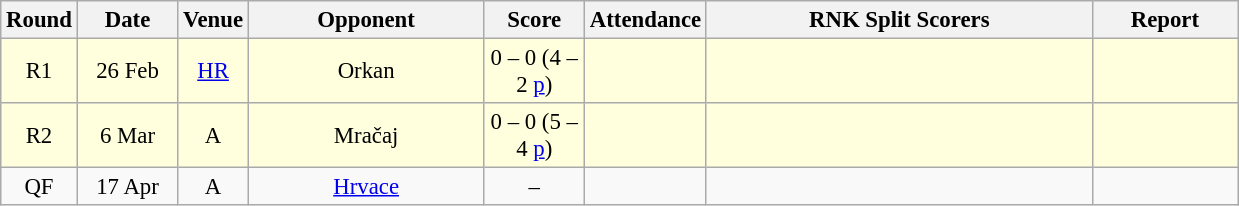<table class="wikitable sortable" style="text-align: center; font-size:95%;">
<tr>
<th width="30">Round</th>
<th width="60">Date</th>
<th width="20">Venue</th>
<th width="150">Opponent</th>
<th width="60">Score</th>
<th width="40">Attendance</th>
<th width="250">RNK Split Scorers</th>
<th width="90" class="unsortable">Report</th>
</tr>
<tr bgcolor="#ffffdd">
<td>R1</td>
<td>26 Feb</td>
<td><a href='#'>HR</a></td>
<td>Orkan</td>
<td>0 – 0 (4 – 2 <a href='#'>p</a>)</td>
<td></td>
<td></td>
<td></td>
</tr>
<tr bgcolor="#ffffdd">
<td>R2</td>
<td>6 Mar</td>
<td>A</td>
<td>Mračaj</td>
<td>0 – 0 (5 – 4 <a href='#'>p</a>)</td>
<td></td>
<td></td>
<td></td>
</tr>
<tr>
<td>QF</td>
<td>17 Apr</td>
<td>A</td>
<td><a href='#'>Hrvace</a></td>
<td>–</td>
<td></td>
<td></td>
<td></td>
</tr>
</table>
